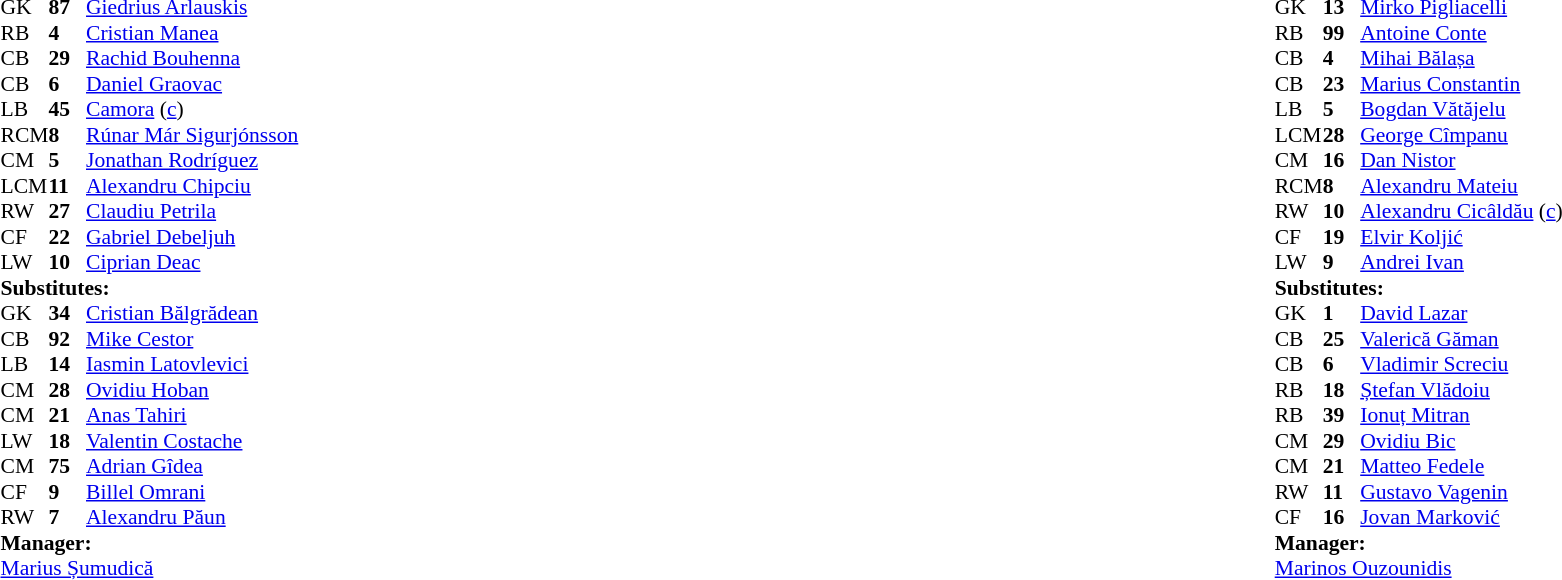<table width="100%">
<tr>
<td valign="top" width="50%"><br><table style="font-size: 90%" cellspacing="0" cellpadding="0">
<tr>
<td colspan="4"></td>
</tr>
<tr>
<th width=25></th>
<th width=25></th>
</tr>
<tr>
<td>GK</td>
<td><strong>87</strong></td>
<td> <a href='#'>Giedrius Arlauskis</a></td>
</tr>
<tr>
<td>RB</td>
<td><strong>4</strong></td>
<td> <a href='#'>Cristian Manea</a></td>
</tr>
<tr>
<td>CB</td>
<td><strong>29</strong></td>
<td> <a href='#'>Rachid Bouhenna</a></td>
</tr>
<tr>
<td>CB</td>
<td><strong>6</strong></td>
<td> <a href='#'>Daniel Graovac</a></td>
</tr>
<tr>
<td>LB</td>
<td><strong>45</strong></td>
<td> <a href='#'>Camora</a> (<a href='#'>c</a>)</td>
</tr>
<tr>
<td>RCM</td>
<td><strong>8</strong></td>
<td> <a href='#'>Rúnar Már Sigurjónsson</a></td>
<td></td>
<td></td>
</tr>
<tr>
<td>CM</td>
<td><strong>5</strong></td>
<td> <a href='#'>Jonathan Rodríguez</a></td>
</tr>
<tr>
<td>LCM</td>
<td><strong>11</strong></td>
<td> <a href='#'>Alexandru Chipciu</a></td>
<td></td>
<td></td>
</tr>
<tr>
<td>RW</td>
<td><strong>27</strong></td>
<td> <a href='#'>Claudiu Petrila</a></td>
<td></td>
</tr>
<tr>
<td>CF</td>
<td><strong>22</strong></td>
<td> <a href='#'>Gabriel Debeljuh</a></td>
<td></td>
<td></td>
</tr>
<tr>
<td>LW</td>
<td><strong>10</strong></td>
<td> <a href='#'>Ciprian Deac</a></td>
</tr>
<tr>
<td colspan=3><strong>Substitutes:</strong></td>
</tr>
<tr>
<td>GK</td>
<td><strong>34</strong></td>
<td> <a href='#'>Cristian Bălgrădean</a></td>
</tr>
<tr>
<td>CB</td>
<td><strong>92</strong></td>
<td> <a href='#'>Mike Cestor</a></td>
</tr>
<tr>
<td>LB</td>
<td><strong>14</strong></td>
<td> <a href='#'>Iasmin Latovlevici</a></td>
</tr>
<tr>
<td>CM</td>
<td><strong>28</strong></td>
<td> <a href='#'>Ovidiu Hoban</a></td>
</tr>
<tr>
<td>CM</td>
<td><strong>21</strong></td>
<td> <a href='#'>Anas Tahiri</a></td>
</tr>
<tr>
<td>LW</td>
<td><strong>18</strong></td>
<td> <a href='#'>Valentin Costache</a></td>
<td></td>
<td></td>
</tr>
<tr>
<td>CM</td>
<td><strong>75</strong></td>
<td> <a href='#'>Adrian Gîdea</a></td>
</tr>
<tr>
<td>CF</td>
<td><strong>9</strong></td>
<td> <a href='#'>Billel Omrani</a></td>
<td></td>
<td></td>
</tr>
<tr>
<td>RW</td>
<td><strong>7</strong></td>
<td> <a href='#'>Alexandru Păun</a></td>
<td></td>
<td></td>
</tr>
<tr>
<td colspan=3><strong>Manager:</strong></td>
</tr>
<tr>
<td colspan=4> <a href='#'>Marius Șumudică</a></td>
</tr>
</table>
</td>
<td valign="top"></td>
<td style="vertical-align:top; width:50%;"><br><table style="font-size: 90%" cellspacing="0" cellpadding="0" align=center>
<tr>
<td colspan="4"></td>
</tr>
<tr>
<th width=25></th>
<th width=25></th>
</tr>
<tr>
<td>GK</td>
<td><strong>13</strong></td>
<td> <a href='#'>Mirko Pigliacelli</a></td>
</tr>
<tr>
<td>RB</td>
<td><strong>99</strong></td>
<td> <a href='#'>Antoine Conte</a></td>
<td></td>
<td></td>
</tr>
<tr>
<td>CB</td>
<td><strong>4</strong></td>
<td> <a href='#'>Mihai Bălașa</a></td>
</tr>
<tr>
<td>CB</td>
<td><strong>23</strong></td>
<td> <a href='#'>Marius Constantin</a></td>
</tr>
<tr>
<td>LB</td>
<td><strong>5</strong></td>
<td> <a href='#'>Bogdan Vătăjelu</a></td>
</tr>
<tr>
<td>LCM</td>
<td><strong>28</strong></td>
<td> <a href='#'>George Cîmpanu</a></td>
<td></td>
<td></td>
</tr>
<tr>
<td>CM</td>
<td><strong>16</strong></td>
<td> <a href='#'>Dan Nistor</a></td>
</tr>
<tr>
<td>RCM</td>
<td><strong>8</strong></td>
<td> <a href='#'>Alexandru Mateiu</a></td>
<td></td>
<td></td>
</tr>
<tr>
<td>RW</td>
<td><strong>10</strong></td>
<td> <a href='#'>Alexandru Cicâldău</a> (<a href='#'>c</a>)</td>
<td></td>
</tr>
<tr>
<td>CF</td>
<td><strong>19</strong></td>
<td> <a href='#'>Elvir Koljić</a></td>
<td></td>
<td></td>
</tr>
<tr>
<td>LW</td>
<td><strong>9</strong></td>
<td> <a href='#'>Andrei Ivan</a></td>
<td></td>
<td></td>
</tr>
<tr>
<td colspan=3><strong>Substitutes:</strong></td>
</tr>
<tr>
<td>GK</td>
<td><strong>1</strong></td>
<td> <a href='#'>David Lazar</a></td>
<td></td>
<td></td>
</tr>
<tr>
<td>CB</td>
<td><strong>25</strong></td>
<td> <a href='#'>Valerică Găman</a></td>
<td></td>
<td></td>
</tr>
<tr>
<td>CB</td>
<td><strong>6</strong></td>
<td> <a href='#'>Vladimir Screciu</a></td>
<td></td>
<td></td>
</tr>
<tr>
<td>RB</td>
<td><strong>18</strong></td>
<td> <a href='#'>Ștefan Vlădoiu</a></td>
<td></td>
<td></td>
</tr>
<tr>
<td>RB</td>
<td><strong>39</strong></td>
<td> <a href='#'>Ionuț Mitran</a></td>
<td></td>
<td></td>
</tr>
<tr>
<td>CM</td>
<td><strong>29</strong></td>
<td> <a href='#'>Ovidiu Bic</a></td>
<td></td>
<td></td>
</tr>
<tr>
<td>CM</td>
<td><strong>21</strong></td>
<td> <a href='#'>Matteo Fedele</a></td>
<td></td>
<td></td>
</tr>
<tr>
<td>RW</td>
<td><strong>11</strong></td>
<td> <a href='#'>Gustavo Vagenin</a></td>
<td></td>
<td></td>
</tr>
<tr>
<td>CF</td>
<td><strong>16</strong></td>
<td> <a href='#'>Jovan Marković</a></td>
<td></td>
<td></td>
</tr>
<tr>
<td colspan=3><strong>Manager:</strong></td>
</tr>
<tr>
<td colspan=4> <a href='#'>Marinos Ouzounidis</a></td>
</tr>
</table>
</td>
</tr>
<tr>
</tr>
</table>
